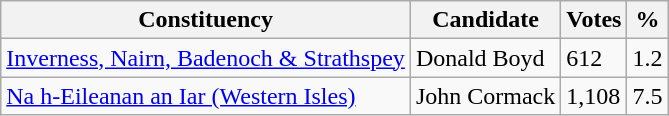<table class="wikitable">
<tr>
<th>Constituency</th>
<th>Candidate</th>
<th>Votes</th>
<th>%</th>
</tr>
<tr>
<td><a href='#'>Inverness, Nairn, Badenoch & Strathspey</a></td>
<td>Donald Boyd</td>
<td>612</td>
<td>1.2</td>
</tr>
<tr>
<td><a href='#'>Na h-Eileanan an Iar (Western Isles)</a></td>
<td>John Cormack</td>
<td>1,108</td>
<td>7.5</td>
</tr>
</table>
